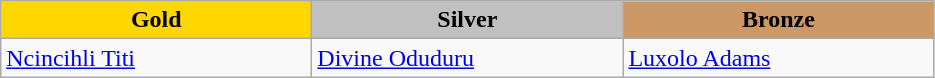<table class="wikitable" style="text-align:left">
<tr align="center">
<td width=200 bgcolor=gold><strong>Gold</strong></td>
<td width=200 bgcolor=silver><strong>Silver</strong></td>
<td width=200 bgcolor=CC9966><strong>Bronze</strong></td>
</tr>
<tr>
<td><a href='#'>Ncincihli Titi</a><br><em></em></td>
<td><a href='#'>Divine Oduduru</a><br><em></em></td>
<td><a href='#'>Luxolo Adams</a><br><em></em></td>
</tr>
</table>
